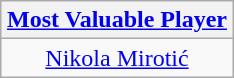<table class=wikitable style="text-align:center; margin:auto">
<tr>
<th><a href='#'>Most Valuable Player</a></th>
</tr>
<tr>
<td> <a href='#'>Nikola Mirotić</a></td>
</tr>
</table>
